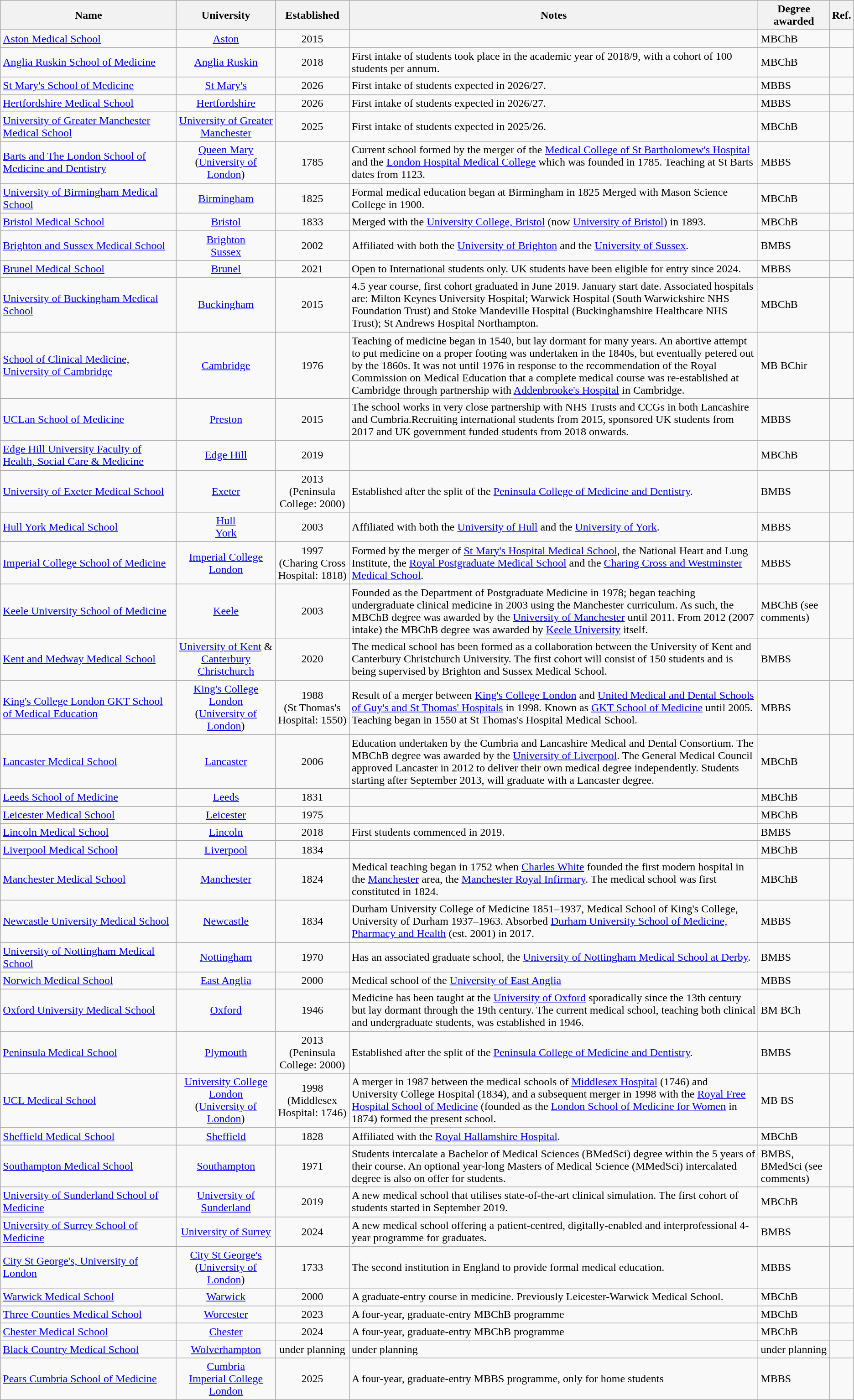<table class="wikitable sortable">
<tr>
<th width=250>Name</th>
<th>University</th>
<th>Established</th>
<th class="unsortable">Notes</th>
<th class="unsortable">Degree awarded</th>
<th class="unsortable">Ref.</th>
</tr>
<tr>
<td><a href='#'>Aston Medical School</a></td>
<td style="text-align:center;"><a href='#'>Aston</a></td>
<td style="text-align:center;">2015</td>
<td></td>
<td>MBChB</td>
<td style="text-align:center;"></td>
</tr>
<tr>
<td><a href='#'>Anglia Ruskin School of Medicine</a></td>
<td style="text-align:center;"><a href='#'>Anglia Ruskin</a></td>
<td style="text-align:center;">2018</td>
<td>First intake of students took place in the academic year of 2018/9, with a cohort of 100 students per annum.</td>
<td>MBChB</td>
<td style="text-align:center;"></td>
</tr>
<tr>
<td><a href='#'>St Mary's School of Medicine</a></td>
<td style="text-align:center;"><a href='#'>St Mary's</a></td>
<td style="text-align:center;">2026</td>
<td>First intake of students expected in 2026/27.</td>
<td>MBBS</td>
<td style="text-align:center;"></td>
</tr>
<tr>
<td><a href='#'>Hertfordshire Medical School</a></td>
<td style="text-align:center;"><a href='#'>Hertfordshire</a></td>
<td style="text-align:center;">2026</td>
<td>First intake of students expected in 2026/27.</td>
<td>MBBS</td>
<td style="text-align:center;"></td>
</tr>
<tr>
<td><a href='#'>University of Greater Manchester Medical School</a></td>
<td style="text-align:center;"><a href='#'>University of Greater Manchester</a></td>
<td style="text-align:center;">2025</td>
<td>First intake of students expected in 2025/26.</td>
<td>MBChB</td>
<td style="text-align:center;"></td>
</tr>
<tr>
<td><a href='#'>Barts and The London School of Medicine and Dentistry</a></td>
<td style="text-align:center;"><a href='#'>Queen Mary</a> <br>(<a href='#'>University of London</a>)</td>
<td style="text-align:center;">1785</td>
<td>Current school formed by the merger of the <a href='#'>Medical College of St Bartholomew's Hospital</a> and the <a href='#'>London Hospital Medical College</a> which was founded in 1785. Teaching at St Barts dates from 1123.</td>
<td>MBBS</td>
<td style="text-align:center;"></td>
</tr>
<tr>
<td><a href='#'>University of Birmingham Medical School</a></td>
<td style="text-align:center;"><a href='#'>Birmingham</a></td>
<td style="text-align:center;">1825</td>
<td>Formal medical education began at Birmingham in 1825 Merged with Mason Science College in 1900.</td>
<td>MBChB</td>
<td style="text-align:center;"></td>
</tr>
<tr>
<td><a href='#'>Bristol Medical School</a></td>
<td style="text-align:center;"><a href='#'>Bristol</a></td>
<td style="text-align:center;">1833</td>
<td>Merged with the <a href='#'>University College, Bristol</a> (now <a href='#'>University of Bristol</a>) in 1893.</td>
<td>MBChB</td>
<td style="text-align:center;"></td>
</tr>
<tr>
<td><a href='#'>Brighton and Sussex Medical School</a></td>
<td style="text-align:center;"><a href='#'>Brighton</a><br><a href='#'>Sussex</a></td>
<td style="text-align:center;">2002</td>
<td>Affiliated with both the <a href='#'>University of Brighton</a> and the <a href='#'>University of Sussex</a>.</td>
<td>BMBS</td>
<td style="text-align:center;"></td>
</tr>
<tr>
<td><a href='#'>Brunel Medical School</a></td>
<td style="text-align:center;"><a href='#'>Brunel</a></td>
<td style="text-align:center;">2021</td>
<td>Open to International students only. UK students  have been eligible for entry since 2024.</td>
<td>MBBS</td>
<td style="text-align:center;"></td>
</tr>
<tr>
<td><a href='#'>University of Buckingham Medical School</a></td>
<td style="text-align:center;"><a href='#'>Buckingham</a></td>
<td style="text-align:center;">2015</td>
<td>4.5 year course, first cohort graduated in June 2019. January start date. Associated hospitals are: Milton Keynes University Hospital; Warwick Hospital (South Warwickshire NHS Foundation Trust) and Stoke Mandeville Hospital (Buckinghamshire Healthcare NHS Trust); St Andrews Hospital Northampton.</td>
<td>MBChB</td>
<td></td>
</tr>
<tr>
<td><a href='#'>School of Clinical Medicine, University of Cambridge</a></td>
<td style="text-align:center;"><a href='#'>Cambridge</a></td>
<td style="text-align:center;">1976</td>
<td>Teaching of medicine began in 1540, but lay dormant for many years. An abortive attempt to put medicine on a proper footing was undertaken in the 1840s, but eventually petered out by the 1860s. It was not until 1976 in response to the recommendation of the Royal Commission on Medical Education that a complete medical course was re-established at Cambridge through partnership with <a href='#'>Addenbrooke's Hospital</a> in Cambridge.</td>
<td>MB BChir</td>
<td style="text-align:center;"></td>
</tr>
<tr>
<td><a href='#'>UCLan School of Medicine</a></td>
<td style="text-align:center;"><a href='#'>Preston</a></td>
<td style="text-align:center;">2015</td>
<td>The school works in very close partnership with NHS Trusts and CCGs in both Lancashire and Cumbria.Recruiting international students from 2015, sponsored UK students from 2017 and UK government funded students from 2018 onwards.</td>
<td>MBBS</td>
<td style="text-align:center;"></td>
</tr>
<tr>
<td><a href='#'>Edge Hill University Faculty of Health, Social Care & Medicine</a></td>
<td style="text-align:center;"><a href='#'>Edge Hill</a></td>
<td style="text-align:center;">2019</td>
<td></td>
<td>MBChB</td>
<td style="text-align:center;"></td>
</tr>
<tr>
<td><a href='#'>University of Exeter Medical School</a></td>
<td style="text-align:center;"><a href='#'>Exeter</a></td>
<td style="text-align:center;">2013<br>(Peninsula College: 2000)</td>
<td>Established after the split of the <a href='#'>Peninsula College of Medicine and Dentistry</a>.</td>
<td>BMBS</td>
<td style="text-align:center;"></td>
</tr>
<tr>
<td><a href='#'>Hull York Medical School</a></td>
<td style="text-align:center;"><a href='#'>Hull</a><br><a href='#'>York</a></td>
<td style="text-align:center;">2003</td>
<td>Affiliated with both the <a href='#'>University of Hull</a> and the <a href='#'>University of York</a>.</td>
<td>MBBS</td>
<td style="text-align:center;"></td>
</tr>
<tr>
<td><a href='#'>Imperial College School of Medicine</a></td>
<td style="text-align:center;"><a href='#'>Imperial College London</a></td>
<td style="text-align:center;">1997<br>(Charing Cross Hospital: 1818)</td>
<td>Formed by the merger of <a href='#'>St Mary's Hospital Medical School</a>, the National Heart and Lung Institute, the <a href='#'>Royal Postgraduate Medical School</a> and the <a href='#'>Charing Cross and Westminster Medical School</a>.</td>
<td>MBBS</td>
<td style="text-align:center;"></td>
</tr>
<tr>
<td><a href='#'>Keele University School of Medicine</a></td>
<td style="text-align:center;"><a href='#'>Keele</a></td>
<td style="text-align:center;">2003</td>
<td>Founded as the Department of Postgraduate Medicine in 1978; began teaching undergraduate clinical medicine in 2003 using the Manchester curriculum.  As such, the MBChB degree was awarded by the <a href='#'>University of Manchester</a> until 2011. From 2012 (2007 intake) the MBChB degree was awarded by <a href='#'>Keele University</a> itself.</td>
<td>MBChB (see comments)</td>
<td style="text-align:center;"></td>
</tr>
<tr>
<td><a href='#'>Kent and Medway Medical School</a></td>
<td style="text-align:center;"><a href='#'>University of Kent</a> & <a href='#'>Canterbury Christchurch</a></td>
<td style="text-align:center;">2020</td>
<td>The medical school has been formed as a collaboration between the University of Kent and Canterbury Christchurch University. The first cohort will consist of 150 students and is being supervised by Brighton and Sussex Medical School.</td>
<td>BMBS</td>
<td style="text-align:center;"></td>
</tr>
<tr>
<td><a href='#'>King's College London GKT School of Medical Education</a></td>
<td style="text-align:center;"><a href='#'>King's College London</a><br> (<a href='#'>University of London</a>)</td>
<td style="text-align:center;">1988<br>(St Thomas's Hospital: 1550)</td>
<td>Result of a merger between <a href='#'>King's College London</a> and <a href='#'>United Medical and Dental Schools of Guy's and St Thomas' Hospitals</a> in 1998. Known as <a href='#'>GKT School of Medicine</a> until 2005. Teaching began in 1550 at St Thomas's Hospital Medical School.</td>
<td>MBBS</td>
<td style="text-align:center;"></td>
</tr>
<tr>
<td><a href='#'>Lancaster Medical School</a></td>
<td style="text-align:center;"><a href='#'>Lancaster</a></td>
<td style="text-align:center;">2006</td>
<td>Education undertaken by the Cumbria and Lancashire Medical and Dental Consortium. The MBChB degree was awarded by the <a href='#'>University of Liverpool</a>. The General Medical Council approved Lancaster in 2012 to deliver their own medical degree independently. Students starting after September 2013, will graduate with a Lancaster degree.</td>
<td>MBChB</td>
<td style="text-align:center;"></td>
</tr>
<tr>
<td><a href='#'>Leeds School of Medicine</a></td>
<td style="text-align:center;"><a href='#'>Leeds</a></td>
<td style="text-align:center;">1831</td>
<td></td>
<td>MBChB</td>
<td style="text-align:center;"></td>
</tr>
<tr>
<td><a href='#'>Leicester Medical School</a></td>
<td style="text-align:center;"><a href='#'>Leicester</a></td>
<td style="text-align:center;">1975</td>
<td></td>
<td>MBChB</td>
<td style="text-align:center;"></td>
</tr>
<tr>
<td><a href='#'>Lincoln Medical School</a></td>
<td style="text-align:center;"><a href='#'>Lincoln</a></td>
<td style="text-align:center;">2018</td>
<td>First students commenced in 2019.</td>
<td>BMBS</td>
<td style="text-align:center;"></td>
</tr>
<tr>
<td><a href='#'>Liverpool Medical School</a></td>
<td style="text-align:center;"><a href='#'>Liverpool</a></td>
<td style="text-align:center;">1834</td>
<td></td>
<td>MBChB</td>
<td style="text-align:center;"></td>
</tr>
<tr>
<td><a href='#'>Manchester Medical School</a></td>
<td style="text-align:center;"><a href='#'>Manchester</a></td>
<td style="text-align:center;">1824</td>
<td>Medical teaching began in 1752 when <a href='#'>Charles White</a> founded the first modern hospital in the <a href='#'>Manchester</a> area, the <a href='#'>Manchester Royal Infirmary</a>. The medical school was first constituted in 1824.</td>
<td>MBChB</td>
<td style="text-align:center;"></td>
</tr>
<tr>
<td><a href='#'>Newcastle University Medical School</a></td>
<td style="text-align:center;"><a href='#'>Newcastle</a></td>
<td style="text-align:center;">1834</td>
<td>Durham University College of Medicine 1851–1937, Medical School of King's College, University of Durham 1937–1963. Absorbed <a href='#'>Durham University School of Medicine, Pharmacy and Health</a> (est. 2001) in 2017.</td>
<td>MBBS</td>
<td style="text-align:center;"></td>
</tr>
<tr>
<td><a href='#'>University of Nottingham Medical School</a></td>
<td style="text-align:center;"><a href='#'>Nottingham</a></td>
<td style="text-align:center;">1970</td>
<td>Has an associated graduate school, the <a href='#'>University of Nottingham Medical School at Derby</a>.</td>
<td>BMBS</td>
<td style="text-align:center;"></td>
</tr>
<tr>
<td><a href='#'>Norwich Medical School</a></td>
<td style="text-align:center;"><a href='#'>East Anglia</a></td>
<td style="text-align:center;">2000</td>
<td>Medical school of the <a href='#'>University of East Anglia</a></td>
<td>MBBS</td>
<td style="text-align:center;"></td>
</tr>
<tr>
<td><a href='#'>Oxford University Medical School</a></td>
<td style="text-align:center;"><a href='#'>Oxford</a></td>
<td style="text-align:center;">1946</td>
<td>Medicine has been taught at the <a href='#'>University of Oxford</a> sporadically since the 13th century but lay dormant through the 19th century. The current medical school, teaching both clinical and undergraduate students, was established in 1946.</td>
<td>BM BCh</td>
<td style="text-align:center;"></td>
</tr>
<tr>
<td><a href='#'>Peninsula Medical School</a></td>
<td style="text-align:center;"><a href='#'>Plymouth</a></td>
<td style="text-align:center;">2013<br>(Peninsula College: 2000)</td>
<td>Established after the split of the <a href='#'>Peninsula College of Medicine and Dentistry</a>.</td>
<td>BMBS</td>
<td style="text-align:center;"></td>
</tr>
<tr>
<td><a href='#'>UCL Medical School</a></td>
<td style="text-align:center;"><a href='#'>University College London</a> <br>(<a href='#'>University of London</a>)</td>
<td style="text-align:center;">1998<br>(Middlesex Hospital: 1746)</td>
<td>A merger in 1987 between the medical schools of <a href='#'>Middlesex Hospital</a> (1746) and University College Hospital (1834), and a subsequent merger in 1998 with the <a href='#'>Royal Free Hospital School of Medicine</a> (founded as the <a href='#'>London School of Medicine for Women</a> in 1874) formed the present school.</td>
<td>MB BS</td>
<td style="text-align:center;"></td>
</tr>
<tr>
<td><a href='#'>Sheffield Medical School</a></td>
<td style="text-align:center;"><a href='#'>Sheffield</a></td>
<td style="text-align:center;">1828</td>
<td>Affiliated with the <a href='#'>Royal Hallamshire Hospital</a>.</td>
<td>MBChB</td>
<td style="text-align:center;"></td>
</tr>
<tr>
<td><a href='#'>Southampton Medical School</a></td>
<td style="text-align:center;"><a href='#'>Southampton</a></td>
<td style="text-align:center;">1971</td>
<td>Students intercalate a Bachelor of Medical Sciences (BMedSci) degree within the 5 years of their course. An optional year-long Masters of Medical Science (MMedSci) intercalated degree is also on offer for students.</td>
<td>BMBS, BMedSci (see comments)</td>
<td style="text-align:center;"></td>
</tr>
<tr>
<td><a href='#'>University of Sunderland School of Medicine</a></td>
<td style="text-align:center;"><a href='#'>University of Sunderland</a></td>
<td style="text-align:center;">2019</td>
<td>A new medical school that utilises state-of-the-art clinical simulation. The first cohort of students started in September 2019.</td>
<td>MBChB</td>
<td></td>
</tr>
<tr>
<td><a href='#'>University of Surrey School of Medicine</a></td>
<td style="text-align:center;"><a href='#'>University of Surrey</a></td>
<td style="text-align:center;">2024</td>
<td>A new medical school offering a patient-centred, digitally-enabled and interprofessional 4-year programme for graduates.</td>
<td>BMBS</td>
<td></td>
</tr>
<tr>
<td><a href='#'>City St George's, University of London</a></td>
<td style="text-align:center;"><a href='#'>City St George's</a> <br>(<a href='#'>University of London</a>)</td>
<td style="text-align:center;">1733</td>
<td>The second institution in England to provide formal medical education.</td>
<td>MBBS</td>
<td style="text-align:center;"></td>
</tr>
<tr>
<td><a href='#'>Warwick Medical School</a></td>
<td style="text-align:center;"><a href='#'>Warwick</a></td>
<td style="text-align:center;">2000</td>
<td>A graduate-entry course in medicine. Previously Leicester-Warwick Medical School.</td>
<td>MBChB</td>
<td style="text-align:center;"></td>
</tr>
<tr>
<td><a href='#'>Three Counties Medical School</a></td>
<td style="text-align:center;"><a href='#'>Worcester</a></td>
<td style="text-align:center;">2023</td>
<td>A four-year, graduate-entry MBChB programme</td>
<td>MBChB</td>
<td></td>
</tr>
<tr>
<td><a href='#'>Chester Medical School</a></td>
<td style="text-align:center;"><a href='#'>Chester</a></td>
<td style="text-align:center;">2024</td>
<td>A four-year, graduate-entry MBChB programme</td>
<td>MBChB</td>
<td></td>
</tr>
<tr>
<td><a href='#'>Black Country Medical School</a></td>
<td style="text-align:center;"><a href='#'>Wolverhampton</a></td>
<td style="text-align:center;">under planning</td>
<td>under planning</td>
<td>under planning</td>
<td></td>
</tr>
<tr>
<td><a href='#'>Pears Cumbria School of Medicine</a></td>
<td style="text-align:center;"><a href='#'>Cumbria</a><br><a href='#'>Imperial College London</a></td>
<td style="text-align:center;">2025</td>
<td>A four-year, graduate-entry MBBS programme, only for home students</td>
<td>MBBS</td>
<td></td>
</tr>
</table>
